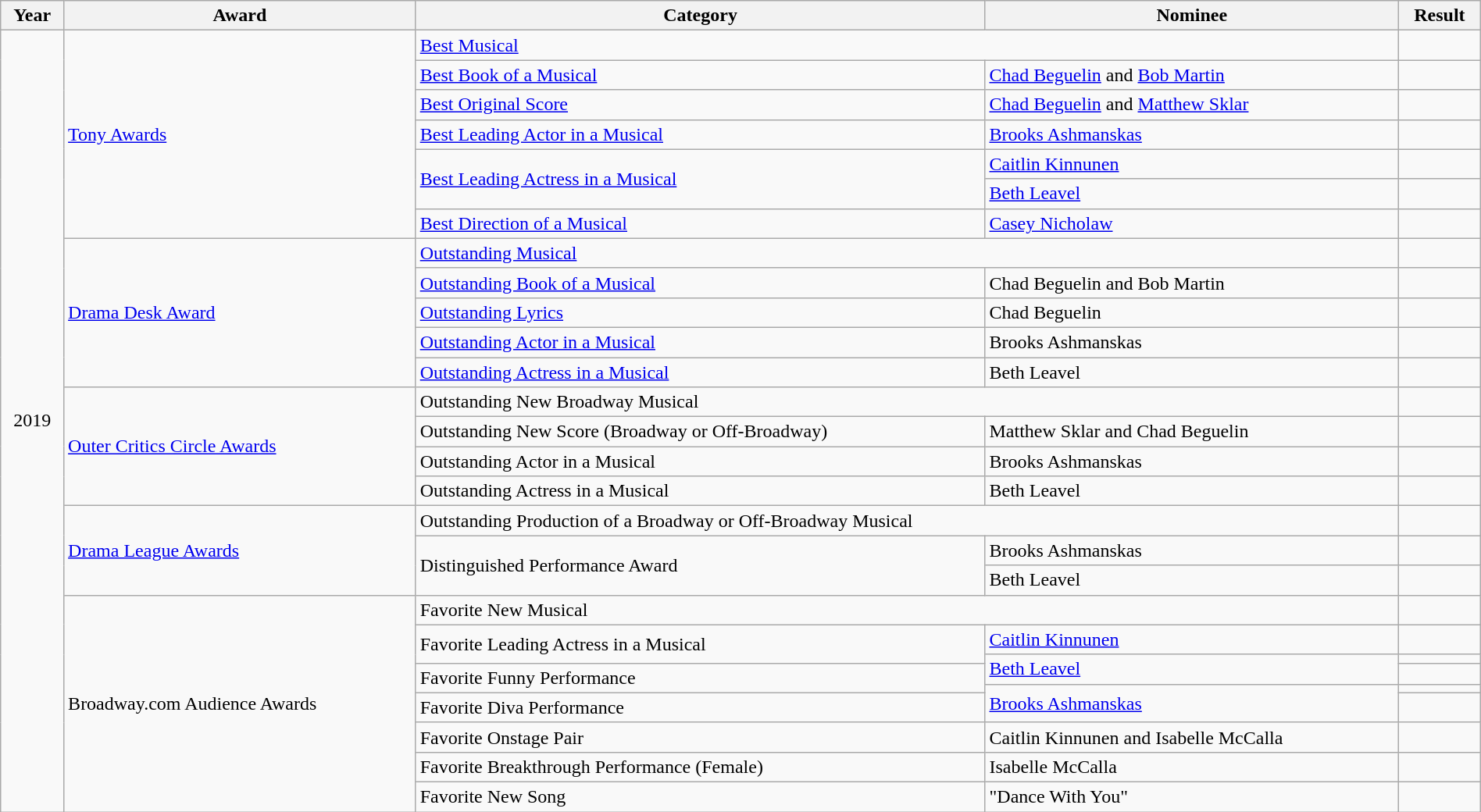<table class="wikitable" style="width:100%;">
<tr>
<th>Year</th>
<th><strong>Award</strong></th>
<th><strong>Category</strong></th>
<th><strong>Nominee</strong></th>
<th><strong>Result</strong></th>
</tr>
<tr>
<td rowspan="28" style="text-align:center;">2019</td>
<td rowspan="7"><a href='#'>Tony Awards</a></td>
<td colspan="2"><a href='#'>Best Musical</a></td>
<td></td>
</tr>
<tr>
<td><a href='#'>Best Book of a Musical</a></td>
<td><a href='#'>Chad Beguelin</a> and <a href='#'>Bob Martin</a></td>
<td></td>
</tr>
<tr>
<td><a href='#'>Best Original Score</a></td>
<td><a href='#'>Chad Beguelin</a> and <a href='#'>Matthew Sklar</a></td>
<td></td>
</tr>
<tr>
<td><a href='#'>Best Leading Actor in a Musical</a></td>
<td><a href='#'>Brooks Ashmanskas</a></td>
<td></td>
</tr>
<tr>
<td rowspan="2"><a href='#'>Best Leading Actress in a Musical</a></td>
<td><a href='#'>Caitlin Kinnunen</a></td>
<td></td>
</tr>
<tr>
<td><a href='#'>Beth Leavel</a></td>
<td></td>
</tr>
<tr>
<td><a href='#'>Best Direction of a Musical</a></td>
<td><a href='#'>Casey Nicholaw</a></td>
<td></td>
</tr>
<tr>
<td rowspan="5"><a href='#'>Drama Desk Award</a></td>
<td colspan="2"><a href='#'>Outstanding Musical</a></td>
<td></td>
</tr>
<tr>
<td><a href='#'>Outstanding Book of a Musical</a></td>
<td>Chad Beguelin and Bob Martin</td>
<td></td>
</tr>
<tr>
<td><a href='#'>Outstanding Lyrics</a></td>
<td>Chad Beguelin</td>
<td></td>
</tr>
<tr>
<td><a href='#'>Outstanding Actor in a Musical</a></td>
<td>Brooks Ashmanskas</td>
<td></td>
</tr>
<tr>
<td><a href='#'>Outstanding Actress in a Musical</a></td>
<td>Beth Leavel</td>
<td></td>
</tr>
<tr>
<td rowspan="4"><a href='#'>Outer Critics Circle Awards</a></td>
<td colspan="2">Outstanding New Broadway Musical</td>
<td></td>
</tr>
<tr>
<td>Outstanding New Score (Broadway or Off-Broadway)</td>
<td>Matthew Sklar and Chad Beguelin</td>
<td></td>
</tr>
<tr>
<td>Outstanding Actor in a Musical</td>
<td>Brooks Ashmanskas</td>
<td></td>
</tr>
<tr>
<td>Outstanding Actress in a Musical</td>
<td>Beth Leavel</td>
<td></td>
</tr>
<tr>
<td rowspan="3"><a href='#'>Drama League Awards</a></td>
<td colspan="2">Outstanding Production of a Broadway or Off-Broadway Musical</td>
<td></td>
</tr>
<tr>
<td rowspan="2">Distinguished Performance Award</td>
<td>Brooks Ashmanskas</td>
<td></td>
</tr>
<tr>
<td>Beth Leavel</td>
<td></td>
</tr>
<tr>
<td rowspan="9">Broadway.com Audience Awards</td>
<td colspan="2">Favorite New Musical</td>
<td></td>
</tr>
<tr>
<td rowspan="2">Favorite Leading Actress in a Musical</td>
<td><a href='#'>Caitlin Kinnunen</a></td>
<td></td>
</tr>
<tr>
<td rowspan="2"><a href='#'>Beth Leavel</a></td>
<td></td>
</tr>
<tr>
<td rowspan="2">Favorite Funny Performance</td>
<td></td>
</tr>
<tr>
<td rowspan="2"><a href='#'>Brooks Ashmanskas</a></td>
<td></td>
</tr>
<tr>
<td>Favorite Diva Performance</td>
<td></td>
</tr>
<tr>
<td>Favorite Onstage Pair</td>
<td>Caitlin Kinnunen and Isabelle McCalla</td>
<td></td>
</tr>
<tr>
<td>Favorite Breakthrough Performance (Female)</td>
<td>Isabelle McCalla</td>
<td></td>
</tr>
<tr>
<td>Favorite New Song</td>
<td>"Dance With You"</td>
<td></td>
</tr>
</table>
